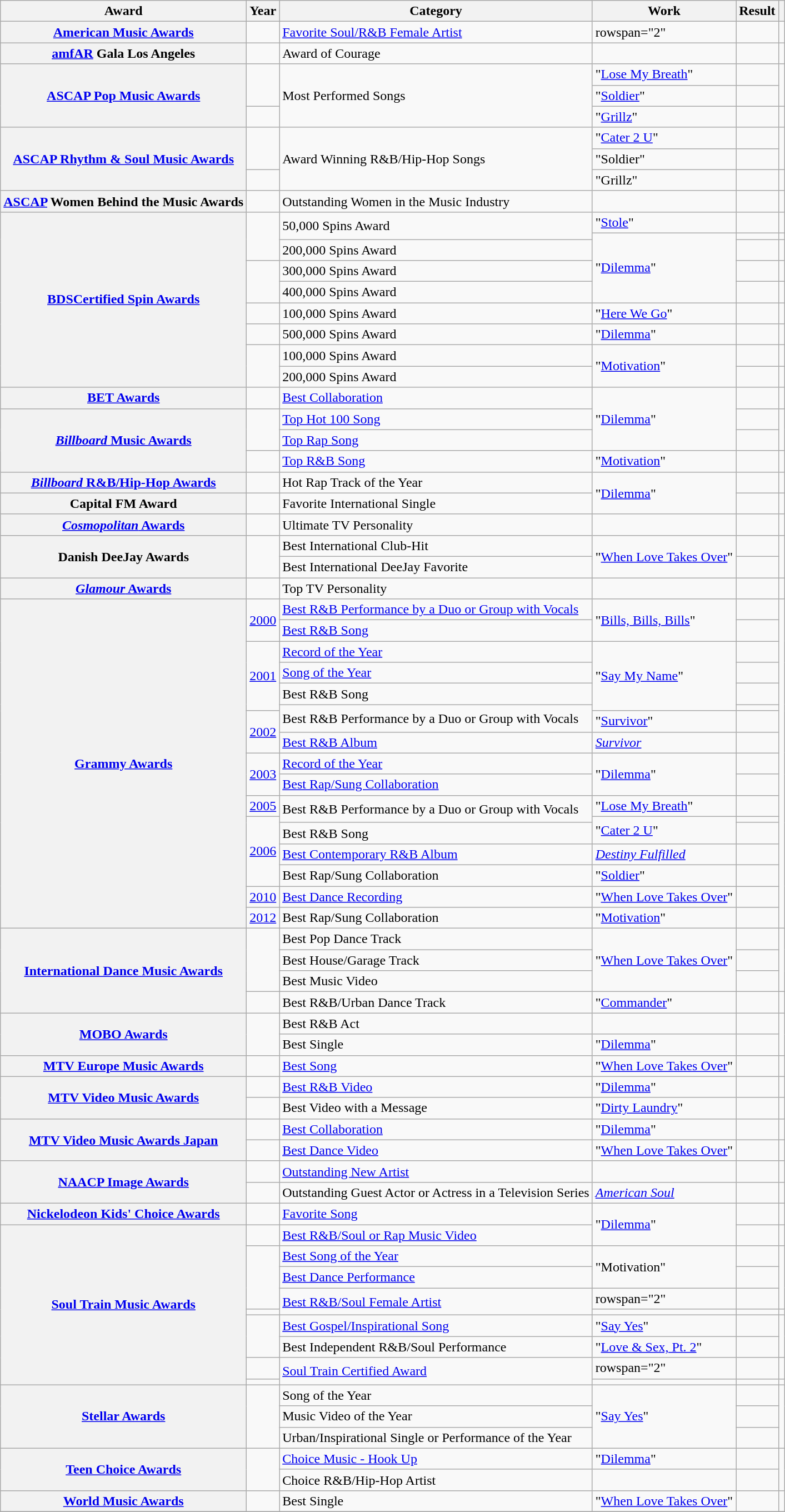<table class="wikitable sortable plainrowheaders">
<tr>
<th scope="col">Award</th>
<th scope="col">Year</th>
<th scope="col">Category</th>
<th scope="col">Work</th>
<th scope="col">Result</th>
<th scope="col" class="unsortable"></th>
</tr>
<tr>
<th scope="row"><a href='#'>American Music Awards</a> </th>
<td></td>
<td><a href='#'>Favorite Soul/R&B Female Artist</a></td>
<td>rowspan="2" </td>
<td></td>
<td></td>
</tr>
<tr>
<th scope="row"><a href='#'>amfAR</a> Gala Los Angeles</th>
<td></td>
<td>Award of Courage</td>
<td></td>
<td></td>
</tr>
<tr>
<th scope="row" rowspan="3"><a href='#'>ASCAP Pop Music Awards</a></th>
<td rowspan="2"></td>
<td rowspan="3">Most Performed Songs</td>
<td>"<a href='#'>Lose My Breath</a>"</td>
<td></td>
<td rowspan="2"></td>
</tr>
<tr>
<td>"<a href='#'>Soldier</a>"</td>
<td></td>
</tr>
<tr>
<td></td>
<td>"<a href='#'>Grillz</a>"</td>
<td></td>
<td></td>
</tr>
<tr>
<th scope="row" rowspan="3"><a href='#'>ASCAP Rhythm & Soul Music Awards</a></th>
<td rowspan="2"></td>
<td rowspan="3">Award Winning R&B/Hip-Hop Songs</td>
<td>"<a href='#'>Cater 2 U</a>"</td>
<td></td>
<td rowspan="2"></td>
</tr>
<tr>
<td>"Soldier"</td>
<td></td>
</tr>
<tr>
<td></td>
<td>"Grillz"</td>
<td></td>
<td></td>
</tr>
<tr>
<th scope="row"><a href='#'>ASCAP</a> Women Behind the Music Awards</th>
<td></td>
<td>Outstanding Women in the Music Industry</td>
<td></td>
<td></td>
<td></td>
</tr>
<tr>
<th scope="row" rowspan="9"><a href='#'>BDSCertified Spin Awards</a> </th>
<td rowspan="3"></td>
<td rowspan="2">50,000 Spins Award</td>
<td>"<a href='#'>Stole</a>"</td>
<td></td>
<td></td>
</tr>
<tr>
<td rowspan="4">"<a href='#'>Dilemma</a>"</td>
<td></td>
<td></td>
</tr>
<tr>
<td>200,000 Spins Award</td>
<td></td>
<td></td>
</tr>
<tr>
<td rowspan="2"></td>
<td>300,000 Spins Award</td>
<td></td>
<td></td>
</tr>
<tr>
<td>400,000 Spins Award</td>
<td></td>
<td></td>
</tr>
<tr>
<td></td>
<td>100,000 Spins Award</td>
<td>"<a href='#'>Here We Go</a>"</td>
<td></td>
<td></td>
</tr>
<tr>
<td></td>
<td>500,000 Spins Award</td>
<td>"<a href='#'>Dilemma</a>"</td>
<td></td>
<td></td>
</tr>
<tr>
<td rowspan="2"></td>
<td>100,000 Spins Award</td>
<td rowspan="2">"<a href='#'>Motivation</a>"</td>
<td></td>
<td></td>
</tr>
<tr>
<td>200,000 Spins Award</td>
<td></td>
<td></td>
</tr>
<tr>
<th scope="row"><a href='#'>BET Awards</a></th>
<td></td>
<td><a href='#'>Best Collaboration</a></td>
<td rowspan="3">"<a href='#'>Dilemma</a>"</td>
<td></td>
<td></td>
</tr>
<tr>
<th scope="row" rowspan="3"><a href='#'><em>Billboard</em> Music Awards</a></th>
<td rowspan="2"></td>
<td><a href='#'>Top Hot 100 Song</a></td>
<td></td>
<td rowspan="2"></td>
</tr>
<tr>
<td><a href='#'>Top Rap Song</a></td>
<td></td>
</tr>
<tr>
<td></td>
<td><a href='#'>Top R&B Song</a></td>
<td>"<a href='#'>Motivation</a>"</td>
<td></td>
<td></td>
</tr>
<tr>
<th scope="row"><a href='#'><em>Billboard</em> R&B/Hip-Hop Awards</a></th>
<td></td>
<td>Hot Rap Track of the Year</td>
<td rowspan="2">"<a href='#'>Dilemma</a>"</td>
<td></td>
<td></td>
</tr>
<tr>
<th scope="row">Capital FM Award  </th>
<td></td>
<td>Favorite International Single</td>
<td></td>
<td></td>
</tr>
<tr>
<th scope="row"><a href='#'><em>Cosmopolitan</em> Awards</a></th>
<td></td>
<td>Ultimate TV Personality</td>
<td></td>
<td></td>
<td></td>
</tr>
<tr>
<th scope="row" rowspan="2">Danish DeeJay Awards </th>
<td rowspan="2"></td>
<td>Best International Club-Hit</td>
<td rowspan="2">"<a href='#'>When Love Takes Over</a>"</td>
<td></td>
<td rowspan="2"></td>
</tr>
<tr>
<td>Best International DeeJay Favorite</td>
<td></td>
</tr>
<tr>
<th scope="row"><a href='#'><em>Glamour</em> Awards</a> </th>
<td></td>
<td>Top TV Personality</td>
<td></td>
<td></td>
<td></td>
</tr>
<tr>
<th scope="row" rowspan="17"><a href='#'>Grammy Awards</a></th>
<td align="center" rowspan="2"><a href='#'>2000</a></td>
<td><a href='#'>Best R&B Performance by a Duo or Group with Vocals</a></td>
<td rowspan="2">"<a href='#'>Bills, Bills, Bills</a>"</td>
<td></td>
</tr>
<tr>
<td><a href='#'>Best R&B Song</a></td>
<td></td>
</tr>
<tr>
<td align="center" rowspan="4"><a href='#'>2001</a></td>
<td><a href='#'>Record of the Year</a></td>
<td rowspan="4">"<a href='#'>Say My Name</a>"</td>
<td></td>
</tr>
<tr>
<td><a href='#'>Song of the Year</a></td>
<td></td>
</tr>
<tr>
<td>Best R&B Song</td>
<td></td>
</tr>
<tr>
<td rowspan="2">Best R&B Performance by a Duo or Group with Vocals</td>
<td></td>
</tr>
<tr>
<td align="center" rowspan="2"><a href='#'>2002</a></td>
<td>"<a href='#'>Survivor</a>"</td>
<td></td>
</tr>
<tr>
<td><a href='#'>Best R&B Album</a></td>
<td><em><a href='#'>Survivor</a></em></td>
<td></td>
</tr>
<tr>
<td style="text-align:center;" rowspan="2"><a href='#'>2003</a></td>
<td><a href='#'>Record of the Year</a></td>
<td rowspan="2">"<a href='#'>Dilemma</a>"</td>
<td></td>
</tr>
<tr>
<td><a href='#'>Best Rap/Sung Collaboration</a></td>
<td></td>
</tr>
<tr>
<td align="center"><a href='#'>2005</a></td>
<td rowspan="2">Best R&B Performance by a Duo or Group with Vocals</td>
<td>"<a href='#'>Lose My Breath</a>"</td>
<td></td>
</tr>
<tr>
<td align="center" rowspan="4"><a href='#'>2006</a></td>
<td rowspan="2">"<a href='#'>Cater 2 U</a>"</td>
<td></td>
</tr>
<tr>
<td>Best R&B Song</td>
<td></td>
</tr>
<tr>
<td><a href='#'>Best Contemporary R&B Album</a></td>
<td><em><a href='#'>Destiny Fulfilled</a></em></td>
<td></td>
</tr>
<tr>
<td>Best Rap/Sung Collaboration</td>
<td>"<a href='#'>Soldier</a>"</td>
<td></td>
</tr>
<tr>
<td style="text-align:center;"><a href='#'>2010</a></td>
<td><a href='#'>Best Dance Recording</a></td>
<td>"<a href='#'>When Love Takes Over</a>"</td>
<td></td>
</tr>
<tr>
<td style="text-align:center;"><a href='#'>2012</a></td>
<td>Best Rap/Sung Collaboration</td>
<td>"<a href='#'>Motivation</a>"</td>
<td></td>
</tr>
<tr>
<th scope="row" rowspan="4"><a href='#'>International Dance Music Awards</a> </th>
<td rowspan="3"></td>
<td>Best Pop Dance Track</td>
<td rowspan="3">"<a href='#'>When Love Takes Over</a>"</td>
<td></td>
<td rowspan="3"></td>
</tr>
<tr>
<td>Best House/Garage Track</td>
<td></td>
</tr>
<tr>
<td>Best Music Video</td>
<td></td>
</tr>
<tr>
<td></td>
<td>Best R&B/Urban Dance Track</td>
<td>"<a href='#'>Commander</a>"</td>
<td></td>
</tr>
<tr>
<th scope="row" rowspan="2"><a href='#'>MOBO Awards</a> </th>
<td rowspan="2"></td>
<td>Best R&B Act</td>
<td></td>
<td></td>
<td rowspan="2"></td>
</tr>
<tr>
<td>Best Single</td>
<td>"<a href='#'>Dilemma</a>"</td>
<td></td>
</tr>
<tr>
<th scope="row"><a href='#'>MTV Europe Music Awards</a></th>
<td></td>
<td><a href='#'>Best Song</a></td>
<td>"<a href='#'>When Love Takes Over</a>"</td>
<td></td>
<td></td>
</tr>
<tr>
<th scope="row" rowspan="2"><a href='#'>MTV Video Music Awards</a></th>
<td></td>
<td><a href='#'>Best R&B Video</a></td>
<td>"<a href='#'>Dilemma</a>"</td>
<td></td>
<td></td>
</tr>
<tr>
<td></td>
<td>Best Video with a Message</td>
<td>"<a href='#'>Dirty Laundry</a>"</td>
<td></td>
<td></td>
</tr>
<tr>
<th scope="row" rowspan="2"><a href='#'>MTV Video Music Awards Japan</a></th>
<td></td>
<td><a href='#'>Best Collaboration</a></td>
<td>"<a href='#'>Dilemma</a>"</td>
<td></td>
<td></td>
</tr>
<tr>
<td></td>
<td><a href='#'>Best Dance Video</a></td>
<td>"<a href='#'>When Love Takes Over</a>"</td>
<td></td>
<td></td>
</tr>
<tr>
<th scope="row" rowspan="2"><a href='#'>NAACP Image Awards</a> </th>
<td></td>
<td><a href='#'>Outstanding New Artist</a></td>
<td></td>
<td></td>
<td></td>
</tr>
<tr>
<td></td>
<td>Outstanding Guest Actor or Actress in a Television Series</td>
<td><em><a href='#'>American Soul</a></em></td>
<td></td>
<td></td>
</tr>
<tr>
<th scope="row"><a href='#'>Nickelodeon Kids' Choice Awards</a></th>
<td></td>
<td><a href='#'>Favorite Song</a></td>
<td rowspan="2">"<a href='#'>Dilemma</a>"</td>
<td></td>
<td></td>
</tr>
<tr>
<th scope="row" rowspan="9"><a href='#'>Soul Train Music Awards</a> </th>
<td></td>
<td><a href='#'>Best R&B/Soul or Rap Music Video</a></td>
<td></td>
<td></td>
</tr>
<tr>
<td rowspan="3"></td>
<td><a href='#'>Best Song of the Year</a></td>
<td rowspan="2">"Motivation"</td>
<td></td>
<td rowspan="3"></td>
</tr>
<tr>
<td><a href='#'>Best Dance Performance</a></td>
<td></td>
</tr>
<tr>
<td rowspan="2"><a href='#'>Best R&B/Soul Female Artist</a></td>
<td>rowspan="2" </td>
<td></td>
</tr>
<tr>
<td></td>
<td></td>
<td></td>
</tr>
<tr>
<td rowspan="2"></td>
<td><a href='#'>Best Gospel/Inspirational Song</a></td>
<td>"<a href='#'>Say Yes</a>"</td>
<td></td>
<td rowspan="2"></td>
</tr>
<tr>
<td>Best Independent R&B/Soul Performance</td>
<td>"<a href='#'>Love & Sex, Pt. 2</a>"</td>
<td></td>
</tr>
<tr>
<td></td>
<td rowspan="2"><a href='#'>Soul Train Certified Award</a></td>
<td>rowspan="2" </td>
<td></td>
<td></td>
</tr>
<tr>
<td></td>
<td></td>
<td></td>
</tr>
<tr>
<th scope="row" rowspan="3"><a href='#'>Stellar Awards</a></th>
<td rowspan="3"></td>
<td>Song of the Year</td>
<td rowspan="3">"<a href='#'>Say Yes</a>"</td>
<td></td>
<td rowspan="3"></td>
</tr>
<tr>
<td>Music Video of the Year</td>
<td></td>
</tr>
<tr>
<td>Urban/Inspirational Single or Performance of the Year</td>
<td></td>
</tr>
<tr>
<th scope="row" rowspan="2"><a href='#'>Teen Choice Awards</a> </th>
<td rowspan="2"></td>
<td><a href='#'>Choice Music - Hook Up</a></td>
<td>"<a href='#'>Dilemma</a>"</td>
<td></td>
<td rowspan="2"></td>
</tr>
<tr>
<td>Choice R&B/Hip-Hop Artist</td>
<td></td>
<td></td>
</tr>
<tr>
<th scope="row"><a href='#'>World Music Awards</a> </th>
<td></td>
<td>Best Single</td>
<td>"<a href='#'>When Love Takes Over</a>"</td>
<td></td>
<td></td>
</tr>
<tr>
</tr>
</table>
